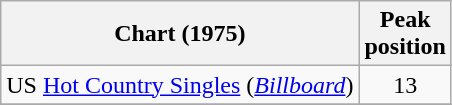<table class="wikitable sortable">
<tr>
<th align="left">Chart (1975)</th>
<th align="center">Peak<br>position</th>
</tr>
<tr>
<td align="left">US <a href='#'>Hot Country Singles</a> (<em><a href='#'>Billboard</a></em>)</td>
<td align="center">13</td>
</tr>
<tr>
</tr>
</table>
